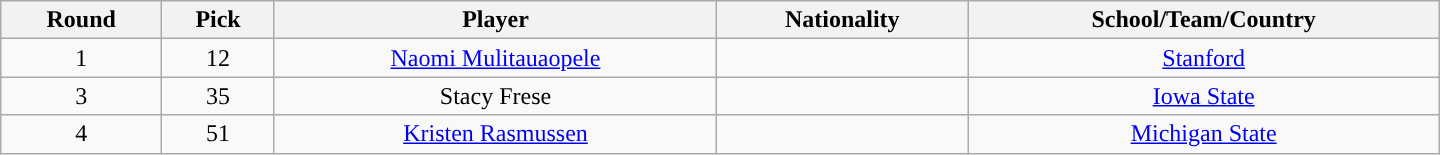<table class="wikitable" style="text-align:center; width:60em">
<tr>
<th>Round</th>
<th>Pick</th>
<th>Player</th>
<th>Nationality</th>
<th>School/Team/Country</th>
</tr>
<tr>
<td>1</td>
<td>12</td>
<td><a href='#'>Naomi Mulitauaopele</a></td>
<td></td>
<td><a href='#'>Stanford</a></td>
</tr>
<tr>
<td>3</td>
<td>35</td>
<td>Stacy Frese</td>
<td></td>
<td><a href='#'>Iowa State</a></td>
</tr>
<tr>
<td>4</td>
<td>51</td>
<td><a href='#'>Kristen Rasmussen</a></td>
<td></td>
<td><a href='#'>Michigan State</a></td>
</tr>
</table>
